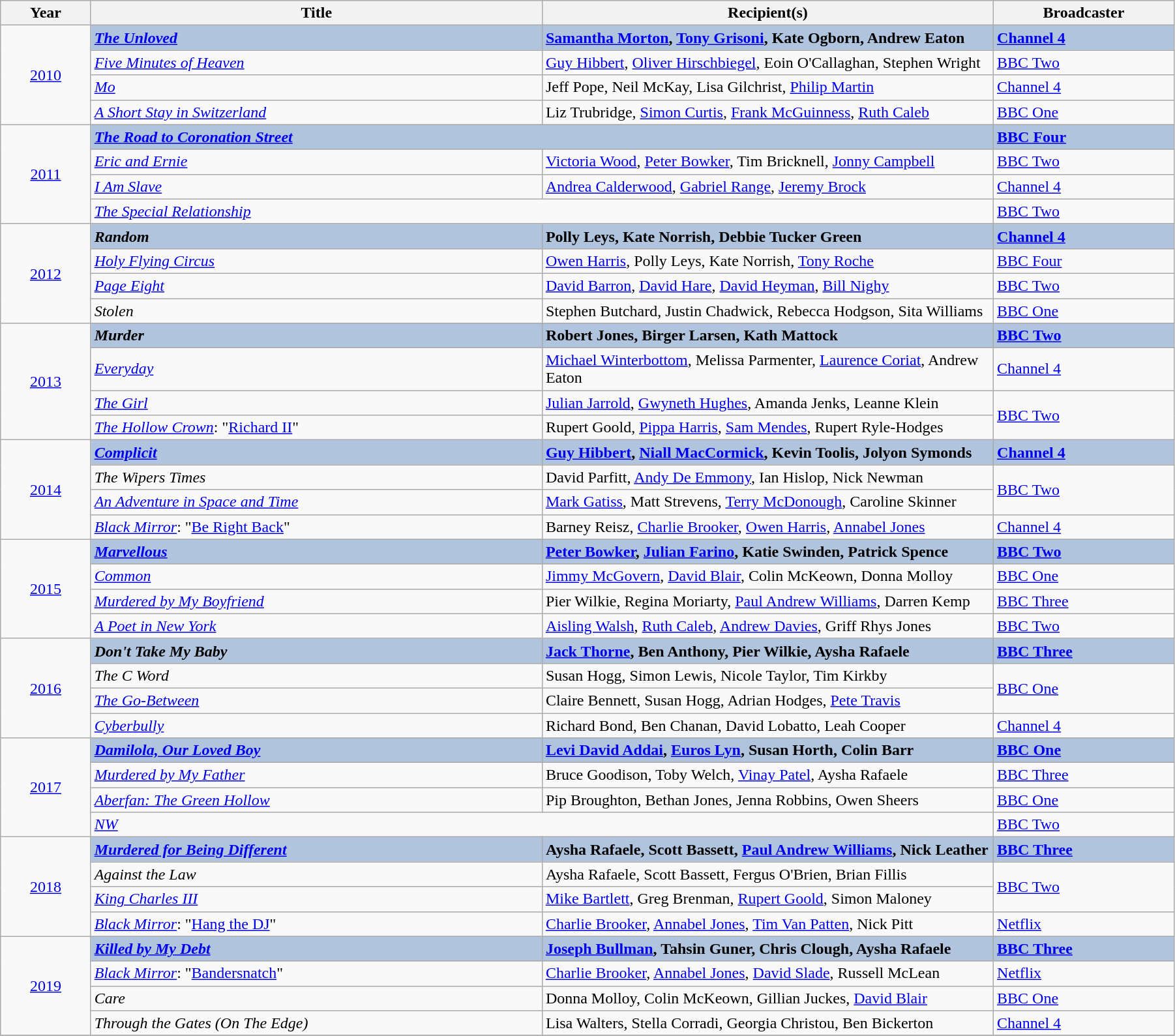<table class="wikitable" width="95%">
<tr>
<th width=5%>Year</th>
<th width=25%>Title</th>
<th width=25%><strong>Recipient(s)</strong></th>
<th width=10%><strong>Broadcaster</strong></th>
</tr>
<tr>
<td rowspan="4" style="text-align:center;"><a href='#'>2010</a></td>
<td style="background:#B0C4DE;"><strong><em><a href='#'>The Unloved</a></em></strong></td>
<td style="background:#B0C4DE;"><strong><a href='#'>Samantha Morton</a>, <a href='#'>Tony Grisoni</a>, Kate Ogborn, Andrew Eaton</strong></td>
<td style="background:#B0C4DE;"><strong><a href='#'>Channel 4</a></strong></td>
</tr>
<tr>
<td><em><a href='#'>Five Minutes of Heaven</a></em></td>
<td><a href='#'>Guy Hibbert</a>, <a href='#'>Oliver Hirschbiegel</a>, Eoin O'Callaghan, Stephen Wright</td>
<td><a href='#'>BBC Two</a></td>
</tr>
<tr>
<td><em><a href='#'>Mo</a></em></td>
<td>Jeff Pope, Neil McKay, Lisa Gilchrist, <a href='#'>Philip Martin</a></td>
<td><a href='#'>Channel 4</a></td>
</tr>
<tr>
<td><em><a href='#'>A Short Stay in Switzerland</a></em></td>
<td>Liz Trubridge, <a href='#'>Simon Curtis</a>, <a href='#'>Frank McGuinness</a>, <a href='#'>Ruth Caleb</a></td>
<td><a href='#'>BBC One</a></td>
</tr>
<tr>
<td rowspan="4" style="text-align:center;"><a href='#'>2011</a></td>
<td colspan="2" style="background:#B0C4DE;"><strong><em><a href='#'>The Road to Coronation Street</a></em></strong></td>
<td style="background:#B0C4DE;"><strong><a href='#'>BBC Four</a></strong></td>
</tr>
<tr>
<td><em><a href='#'>Eric and Ernie</a></em></td>
<td><a href='#'>Victoria Wood</a>, <a href='#'>Peter Bowker</a>, Tim Bricknell, <a href='#'>Jonny Campbell</a></td>
<td><a href='#'>BBC Two</a></td>
</tr>
<tr>
<td><em><a href='#'>I Am Slave</a></em></td>
<td><a href='#'>Andrea Calderwood</a>, <a href='#'>Gabriel Range</a>, <a href='#'>Jeremy Brock</a></td>
<td><a href='#'>Channel 4</a></td>
</tr>
<tr>
<td colspan="2"><em><a href='#'>The Special Relationship</a></em></td>
<td><a href='#'>BBC Two</a></td>
</tr>
<tr>
<td rowspan="4" style="text-align:center;"><a href='#'>2012</a></td>
<td style="background:#B0C4DE;"><strong><em>Random</em></strong></td>
<td style="background:#B0C4DE;"><strong>Polly Leys, Kate Norrish, Debbie Tucker Green</strong></td>
<td style="background:#B0C4DE;"><strong><a href='#'>Channel 4</a></strong></td>
</tr>
<tr>
<td><em><a href='#'>Holy Flying Circus</a></em></td>
<td><a href='#'>Owen Harris</a>, Polly Leys, Kate Norrish, <a href='#'>Tony Roche</a></td>
<td><a href='#'>BBC Four</a></td>
</tr>
<tr>
<td><em><a href='#'>Page Eight</a></em></td>
<td><a href='#'>David Barron</a>, <a href='#'>David Hare</a>, <a href='#'>David Heyman</a>, <a href='#'>Bill Nighy</a></td>
<td><a href='#'>BBC Two</a></td>
</tr>
<tr>
<td><em>Stolen</em></td>
<td>Stephen Butchard, Justin Chadwick, Rebecca Hodgson, Sita Williams</td>
<td><a href='#'>BBC One</a></td>
</tr>
<tr>
<td rowspan="4" style="text-align:center;"><a href='#'>2013</a></td>
<td style="background:#B0C4DE;"><strong><em>Murder</em></strong></td>
<td style="background:#B0C4DE;"><strong>Robert Jones, Birger Larsen, Kath Mattock</strong></td>
<td style="background:#B0C4DE;"><strong><a href='#'>BBC Two</a></strong></td>
</tr>
<tr>
<td><em><a href='#'>Everyday</a></em></td>
<td><a href='#'>Michael Winterbottom</a>, Melissa Parmenter, <a href='#'>Laurence Coriat</a>, Andrew Eaton</td>
<td><a href='#'>Channel 4</a></td>
</tr>
<tr>
<td><em><a href='#'>The Girl</a></em></td>
<td><a href='#'>Julian Jarrold</a>, <a href='#'>Gwyneth Hughes</a>, Amanda Jenks, Leanne Klein</td>
<td rowspan="2"><a href='#'>BBC Two</a></td>
</tr>
<tr>
<td><em><a href='#'>The Hollow Crown</a></em>: "<a href='#'>Richard II</a>"</td>
<td>Rupert Goold, <a href='#'>Pippa Harris</a>, <a href='#'>Sam Mendes</a>, Rupert Ryle-Hodges</td>
</tr>
<tr>
<td rowspan="4" style="text-align:center;"><a href='#'>2014</a></td>
<td style="background:#B0C4DE;"><strong><em><a href='#'>Complicit</a></em></strong></td>
<td style="background:#B0C4DE;"><strong><a href='#'>Guy Hibbert</a>, <a href='#'>Niall MacCormick</a>, Kevin Toolis, Jolyon Symonds</strong></td>
<td style="background:#B0C4DE;"><strong><a href='#'>Channel 4</a></strong></td>
</tr>
<tr>
<td><em>The Wipers Times</em></td>
<td>David Parfitt, <a href='#'>Andy De Emmony</a>, Ian Hislop, Nick Newman</td>
<td rowspan="2"><a href='#'>BBC Two</a></td>
</tr>
<tr>
<td><em><a href='#'>An Adventure in Space and Time</a></em></td>
<td><a href='#'>Mark Gatiss</a>, Matt Strevens, <a href='#'>Terry McDonough</a>, Caroline Skinner</td>
</tr>
<tr>
<td><em><a href='#'>Black Mirror</a></em>: "<a href='#'>Be Right Back</a>"</td>
<td>Barney Reisz, <a href='#'>Charlie Brooker</a>, <a href='#'>Owen Harris</a>, <a href='#'>Annabel Jones</a></td>
<td><a href='#'>Channel 4</a></td>
</tr>
<tr>
<td rowspan="4" style="text-align:center;"><a href='#'>2015</a></td>
<td style="background:#B0C4DE;"><strong><em><a href='#'>Marvellous</a></em></strong></td>
<td style="background:#B0C4DE;"><strong><a href='#'>Peter Bowker</a>, <a href='#'>Julian Farino</a>, Katie Swinden, Patrick Spence</strong></td>
<td style="background:#B0C4DE;"><strong><a href='#'>BBC Two</a></strong></td>
</tr>
<tr>
<td><em><a href='#'>Common</a></em></td>
<td><a href='#'>Jimmy McGovern</a>, <a href='#'>David Blair</a>, Colin McKeown, Donna Molloy</td>
<td><a href='#'>BBC One</a></td>
</tr>
<tr>
<td><em><a href='#'>Murdered by My Boyfriend</a></em></td>
<td>Pier Wilkie, Regina Moriarty, <a href='#'>Paul Andrew Williams</a>, Darren Kemp</td>
<td><a href='#'>BBC Three</a></td>
</tr>
<tr>
<td><em><a href='#'>A Poet in New York</a></em></td>
<td><a href='#'>Aisling Walsh</a>, <a href='#'>Ruth Caleb</a>, <a href='#'>Andrew Davies</a>, Griff Rhys Jones</td>
<td><a href='#'>BBC Two</a></td>
</tr>
<tr>
<td rowspan="4" style="text-align:center;"><a href='#'>2016</a></td>
<td style="background:#B0C4DE;"><strong><em>Don't Take My Baby</em></strong></td>
<td style="background:#B0C4DE;"><strong><a href='#'>Jack Thorne</a>, Ben Anthony, Pier Wilkie, Aysha Rafaele</strong></td>
<td style="background:#B0C4DE;"><strong><a href='#'>BBC Three</a></strong></td>
</tr>
<tr>
<td><em>The C Word</em></td>
<td>Susan Hogg, Simon Lewis, Nicole Taylor, Tim Kirkby</td>
<td rowspan="2"><a href='#'>BBC One</a></td>
</tr>
<tr>
<td><em><a href='#'>The Go-Between</a></em></td>
<td>Claire Bennett, Susan Hogg, Adrian Hodges, <a href='#'>Pete Travis</a></td>
</tr>
<tr>
<td><em><a href='#'>Cyberbully</a></em></td>
<td>Richard Bond, Ben Chanan, David Lobatto, Leah Cooper</td>
<td><a href='#'>Channel 4</a></td>
</tr>
<tr>
<td rowspan="4" style="text-align:center;"><a href='#'>2017</a></td>
<td style="background:#B0C4DE;"><strong><em><a href='#'>Damilola, Our Loved Boy</a></em></strong></td>
<td style="background:#B0C4DE;"><strong><a href='#'>Levi David Addai</a>, <a href='#'>Euros Lyn</a>, Susan Horth, Colin Barr</strong></td>
<td style="background:#B0C4DE;"><strong><a href='#'>BBC One</a></strong></td>
</tr>
<tr>
<td><em><a href='#'>Murdered by My Father</a></em></td>
<td>Bruce Goodison, Toby Welch, <a href='#'>Vinay Patel</a>, Aysha Rafaele</td>
<td><a href='#'>BBC Three</a></td>
</tr>
<tr>
<td><em><a href='#'>Aberfan: The Green Hollow</a></em></td>
<td>Pip Broughton, Bethan Jones, Jenna Robbins, Owen Sheers</td>
<td><a href='#'>BBC One</a></td>
</tr>
<tr>
<td colspan="2"><em><a href='#'>NW</a></em></td>
<td><a href='#'>BBC Two</a></td>
</tr>
<tr>
<td rowspan="4" style="text-align:center;"><a href='#'>2018</a></td>
<td style="background:#B0C4DE;"><strong><em><a href='#'>Murdered for Being Different</a></em></strong></td>
<td style="background:#B0C4DE;"><strong>Aysha Rafaele, Scott Bassett, <a href='#'>Paul Andrew Williams</a>, Nick Leather</strong></td>
<td style="background:#B0C4DE;"><strong><a href='#'>BBC Three</a></strong></td>
</tr>
<tr>
<td><em>Against the Law</em></td>
<td>Aysha Rafaele, Scott Bassett, Fergus O'Brien, Brian Fillis</td>
<td rowspan="2"><a href='#'>BBC Two</a></td>
</tr>
<tr>
<td><em><a href='#'>King Charles III</a></em></td>
<td><a href='#'>Mike Bartlett</a>, Greg Brenman, <a href='#'>Rupert Goold</a>, Simon Maloney</td>
</tr>
<tr>
<td><em><a href='#'>Black Mirror</a></em>: "<a href='#'>Hang the DJ</a>"</td>
<td><a href='#'>Charlie Brooker</a>, <a href='#'>Annabel Jones</a>, <a href='#'>Tim Van Patten</a>, Nick Pitt</td>
<td><a href='#'>Netflix</a></td>
</tr>
<tr>
<td rowspan="4" style="text-align:center;"><a href='#'>2019</a><br></td>
<td style="background:#B0C4DE;"><strong><em><a href='#'>Killed by My Debt</a></em></strong></td>
<td style="background:#B0C4DE;"><strong><a href='#'>Joseph Bullman</a>, Tahsin Guner, Chris Clough, Aysha Rafaele</strong></td>
<td style="background:#B0C4DE;"><strong><a href='#'>BBC Three</a></strong></td>
</tr>
<tr>
<td><em><a href='#'>Black Mirror</a></em>: "<a href='#'>Bandersnatch</a>"</td>
<td><a href='#'>Charlie Brooker</a>, <a href='#'>Annabel Jones</a>, <a href='#'>David Slade</a>, Russell McLean</td>
<td><a href='#'>Netflix</a></td>
</tr>
<tr>
<td><em>Care</em></td>
<td>Donna Molloy, Colin McKeown, Gillian Juckes, <a href='#'>David Blair</a></td>
<td><a href='#'>BBC One</a></td>
</tr>
<tr>
<td><em>Through the Gates (On The Edge)</em></td>
<td>Lisa Walters, Stella Corradi, Georgia Christou, Ben Bickerton</td>
<td><a href='#'>Channel 4</a></td>
</tr>
<tr>
</tr>
</table>
